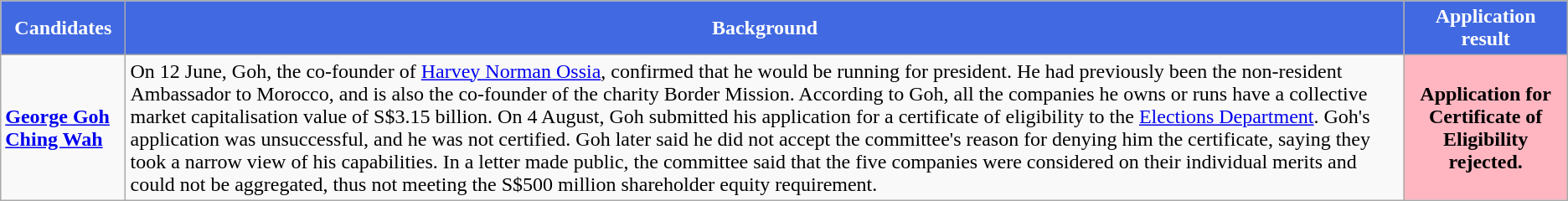<table class="wikitable">
<tr>
<th style="background: RoyalBlue; color: white;">Candidates</th>
<th style="background: RoyalBlue; color: white;">Background</th>
<th style="background: RoyalBlue; color: white;">Application result</th>
</tr>
<tr>
<td><strong><a href='#'>George Goh Ching Wah</a></strong></td>
<td>On 12 June, Goh, the co-founder of <a href='#'>Harvey Norman Ossia</a>, confirmed that he would be running for president. He had previously been the non-resident Ambassador to Morocco, and is also the co-founder of the charity Border Mission. According to Goh, all the companies he owns or runs have a collective market capitalisation value of S$3.15 billion. On 4 August, Goh submitted his application for a certificate of eligibility to the <a href='#'>Elections Department</a>. Goh's application was unsuccessful, and he was not certified. Goh later said he did not accept the committee's reason for denying him the certificate, saying they took a narrow view of his capabilities. In a letter made public, the committee said that the five companies were considered on their individual merits and could not be aggregated, thus not meeting the S$500 million shareholder equity requirement.</td>
<th style="background: lightpink" ;>Application for Certificate of Eligibility rejected.</th>
</tr>
</table>
